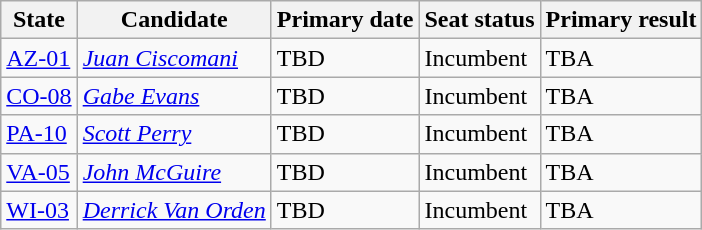<table class="wikitable sortable">
<tr>
<th bgcolor="teal">State</th>
<th bgcolor="teal">Candidate</th>
<th bgcolor="teal">Primary date</th>
<th>Seat status</th>
<th>Primary result</th>
</tr>
<tr>
<td> <a href='#'>AZ-01</a></td>
<td><em><a href='#'>Juan Ciscomani</a></em></td>
<td>TBD</td>
<td>Incumbent</td>
<td>TBA</td>
</tr>
<tr>
<td> <a href='#'>CO-08</a></td>
<td><em><a href='#'>Gabe Evans</a></em></td>
<td>TBD</td>
<td>Incumbent</td>
<td>TBA</td>
</tr>
<tr>
<td> <a href='#'>PA-10</a></td>
<td><em><a href='#'>Scott Perry</a></em></td>
<td>TBD</td>
<td>Incumbent</td>
<td>TBA</td>
</tr>
<tr>
<td> <a href='#'>VA-05</a></td>
<td><em><a href='#'>John McGuire</a></em></td>
<td>TBD</td>
<td>Incumbent</td>
<td>TBA</td>
</tr>
<tr>
<td> <a href='#'>WI-03</a></td>
<td><em><a href='#'>Derrick Van Orden</a></em></td>
<td>TBD</td>
<td>Incumbent</td>
<td>TBA</td>
</tr>
</table>
